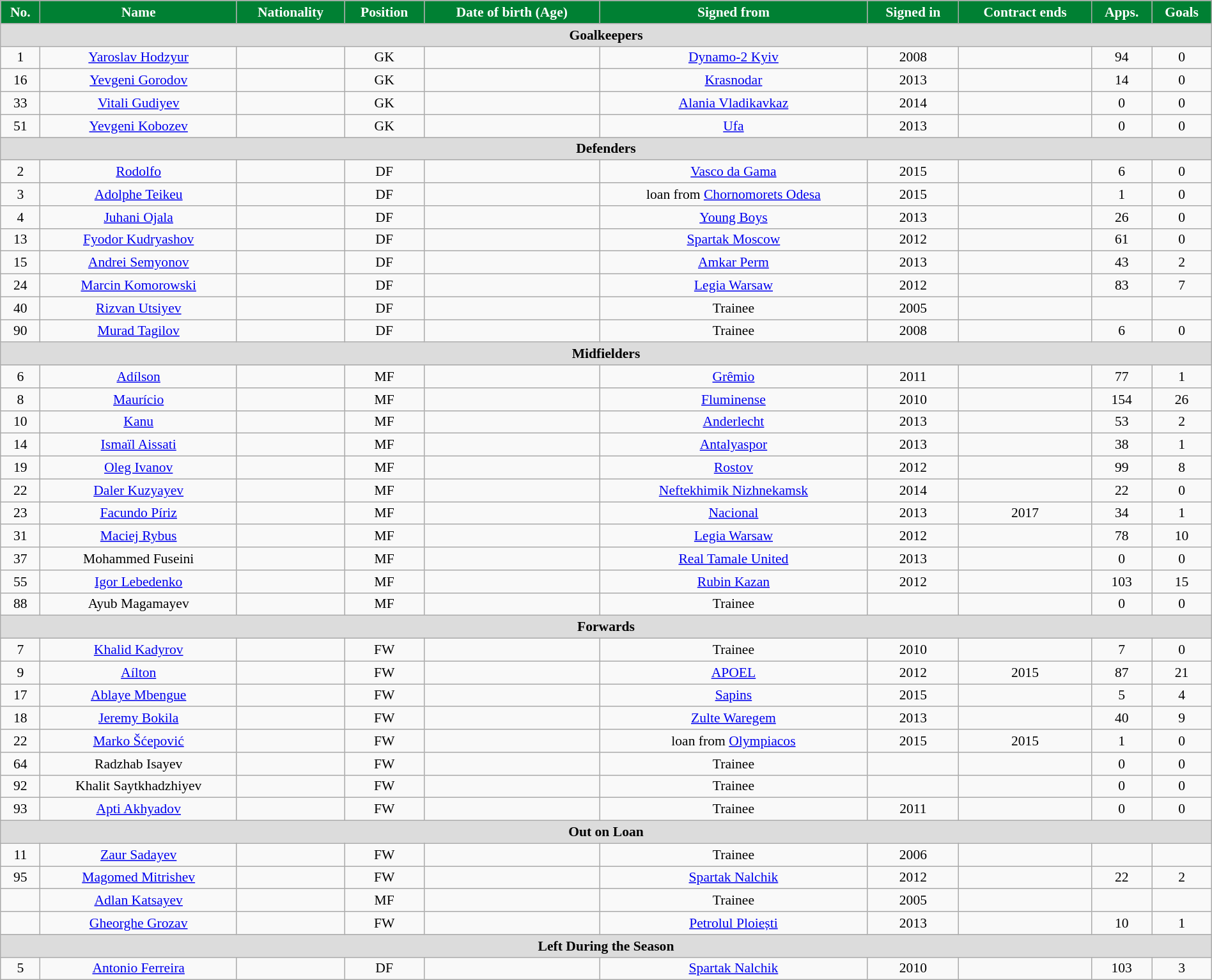<table class="wikitable"  style="text-align:center; font-size:90%; width:100%;">
<tr>
<th style="background:#008033; color:white; text-align:center;">No.</th>
<th style="background:#008033; color:white; text-align:center;">Name</th>
<th style="background:#008033; color:white; text-align:center;">Nationality</th>
<th style="background:#008033; color:white; text-align:center;">Position</th>
<th style="background:#008033; color:white; text-align:center;">Date of birth (Age)</th>
<th style="background:#008033; color:white; text-align:center;">Signed from</th>
<th style="background:#008033; color:white; text-align:center;">Signed in</th>
<th style="background:#008033; color:white; text-align:center;">Contract ends</th>
<th style="background:#008033; color:white; text-align:center;">Apps.</th>
<th style="background:#008033; color:white; text-align:center;">Goals</th>
</tr>
<tr>
<th colspan="11"  style="background:#dcdcdc; text-align:center;">Goalkeepers</th>
</tr>
<tr>
<td>1</td>
<td><a href='#'>Yaroslav Hodzyur</a></td>
<td></td>
<td>GK</td>
<td></td>
<td><a href='#'>Dynamo-2 Kyiv</a></td>
<td>2008</td>
<td></td>
<td>94</td>
<td>0</td>
</tr>
<tr>
<td>16</td>
<td><a href='#'>Yevgeni Gorodov</a></td>
<td></td>
<td>GK</td>
<td></td>
<td><a href='#'>Krasnodar</a></td>
<td>2013</td>
<td></td>
<td>14</td>
<td>0</td>
</tr>
<tr>
<td>33</td>
<td><a href='#'>Vitali Gudiyev</a></td>
<td></td>
<td>GK</td>
<td></td>
<td><a href='#'>Alania Vladikavkaz</a></td>
<td>2014</td>
<td></td>
<td>0</td>
<td>0</td>
</tr>
<tr>
<td>51</td>
<td><a href='#'>Yevgeni Kobozev</a></td>
<td></td>
<td>GK</td>
<td></td>
<td><a href='#'>Ufa</a></td>
<td>2013</td>
<td></td>
<td>0</td>
<td>0</td>
</tr>
<tr>
<th colspan="11"  style="background:#dcdcdc; text-align:center;">Defenders</th>
</tr>
<tr>
<td>2</td>
<td><a href='#'>Rodolfo</a></td>
<td></td>
<td>DF</td>
<td></td>
<td><a href='#'>Vasco da Gama</a></td>
<td>2015</td>
<td></td>
<td>6</td>
<td>0</td>
</tr>
<tr>
<td>3</td>
<td><a href='#'>Adolphe Teikeu</a></td>
<td></td>
<td>DF</td>
<td></td>
<td>loan from <a href='#'>Chornomorets Odesa</a></td>
<td>2015</td>
<td></td>
<td>1</td>
<td>0</td>
</tr>
<tr>
<td>4</td>
<td><a href='#'>Juhani Ojala</a></td>
<td></td>
<td>DF</td>
<td></td>
<td><a href='#'>Young Boys</a></td>
<td>2013</td>
<td></td>
<td>26</td>
<td>0</td>
</tr>
<tr>
<td>13</td>
<td><a href='#'>Fyodor Kudryashov</a></td>
<td></td>
<td>DF</td>
<td></td>
<td><a href='#'>Spartak Moscow</a></td>
<td>2012</td>
<td></td>
<td>61</td>
<td>0</td>
</tr>
<tr>
<td>15</td>
<td><a href='#'>Andrei Semyonov</a></td>
<td></td>
<td>DF</td>
<td></td>
<td><a href='#'>Amkar Perm</a></td>
<td>2013</td>
<td></td>
<td>43</td>
<td>2</td>
</tr>
<tr>
<td>24</td>
<td><a href='#'>Marcin Komorowski</a></td>
<td></td>
<td>DF</td>
<td></td>
<td><a href='#'>Legia Warsaw</a></td>
<td>2012</td>
<td></td>
<td>83</td>
<td>7</td>
</tr>
<tr>
<td>40</td>
<td><a href='#'>Rizvan Utsiyev</a></td>
<td></td>
<td>DF</td>
<td></td>
<td>Trainee</td>
<td>2005</td>
<td></td>
<td></td>
<td></td>
</tr>
<tr>
<td>90</td>
<td><a href='#'>Murad Tagilov</a></td>
<td></td>
<td>DF</td>
<td></td>
<td>Trainee</td>
<td>2008</td>
<td></td>
<td>6</td>
<td>0</td>
</tr>
<tr>
<th colspan="11"  style="background:#dcdcdc; text-align:center;">Midfielders</th>
</tr>
<tr>
<td>6</td>
<td><a href='#'>Adílson</a></td>
<td></td>
<td>MF</td>
<td></td>
<td><a href='#'>Grêmio</a></td>
<td>2011</td>
<td></td>
<td>77</td>
<td>1</td>
</tr>
<tr>
<td>8</td>
<td><a href='#'>Maurício</a></td>
<td></td>
<td>MF</td>
<td></td>
<td><a href='#'>Fluminense</a></td>
<td>2010</td>
<td></td>
<td>154</td>
<td>26</td>
</tr>
<tr>
<td>10</td>
<td><a href='#'>Kanu</a></td>
<td></td>
<td>MF</td>
<td></td>
<td><a href='#'>Anderlecht</a></td>
<td>2013</td>
<td></td>
<td>53</td>
<td>2</td>
</tr>
<tr>
<td>14</td>
<td><a href='#'>Ismaïl Aissati</a></td>
<td></td>
<td>MF</td>
<td></td>
<td><a href='#'>Antalyaspor</a></td>
<td>2013</td>
<td></td>
<td>38</td>
<td>1</td>
</tr>
<tr>
<td>19</td>
<td><a href='#'>Oleg Ivanov</a></td>
<td></td>
<td>MF</td>
<td></td>
<td><a href='#'>Rostov</a></td>
<td>2012</td>
<td></td>
<td>99</td>
<td>8</td>
</tr>
<tr>
<td>22</td>
<td><a href='#'>Daler Kuzyayev</a></td>
<td></td>
<td>MF</td>
<td></td>
<td><a href='#'>Neftekhimik Nizhnekamsk</a></td>
<td>2014</td>
<td></td>
<td>22</td>
<td>0</td>
</tr>
<tr>
<td>23</td>
<td><a href='#'>Facundo Píriz</a></td>
<td></td>
<td>MF</td>
<td></td>
<td><a href='#'>Nacional</a></td>
<td>2013</td>
<td>2017</td>
<td>34</td>
<td>1</td>
</tr>
<tr>
<td>31</td>
<td><a href='#'>Maciej Rybus</a></td>
<td></td>
<td>MF</td>
<td></td>
<td><a href='#'>Legia Warsaw</a></td>
<td>2012</td>
<td></td>
<td>78</td>
<td>10</td>
</tr>
<tr>
<td>37</td>
<td>Mohammed Fuseini</td>
<td></td>
<td>MF</td>
<td></td>
<td><a href='#'>Real Tamale United</a></td>
<td>2013</td>
<td></td>
<td>0</td>
<td>0</td>
</tr>
<tr>
<td>55</td>
<td><a href='#'>Igor Lebedenko</a></td>
<td></td>
<td>MF</td>
<td></td>
<td><a href='#'>Rubin Kazan</a></td>
<td>2012</td>
<td></td>
<td>103</td>
<td>15</td>
</tr>
<tr>
<td>88</td>
<td>Ayub Magamayev</td>
<td></td>
<td>MF</td>
<td></td>
<td>Trainee</td>
<td></td>
<td></td>
<td>0</td>
<td>0</td>
</tr>
<tr>
<th colspan="11"  style="background:#dcdcdc; text-align:center;">Forwards</th>
</tr>
<tr>
<td>7</td>
<td><a href='#'>Khalid Kadyrov</a></td>
<td></td>
<td>FW</td>
<td></td>
<td>Trainee</td>
<td>2010</td>
<td></td>
<td>7</td>
<td>0</td>
</tr>
<tr>
<td>9</td>
<td><a href='#'>Aílton</a></td>
<td></td>
<td>FW</td>
<td></td>
<td><a href='#'>APOEL</a></td>
<td>2012</td>
<td>2015</td>
<td>87</td>
<td>21</td>
</tr>
<tr>
<td>17</td>
<td><a href='#'>Ablaye Mbengue</a></td>
<td></td>
<td>FW</td>
<td></td>
<td><a href='#'>Sapins</a></td>
<td>2015</td>
<td></td>
<td>5</td>
<td>4</td>
</tr>
<tr>
<td>18</td>
<td><a href='#'>Jeremy Bokila</a></td>
<td></td>
<td>FW</td>
<td></td>
<td><a href='#'>Zulte Waregem</a></td>
<td>2013</td>
<td></td>
<td>40</td>
<td>9</td>
</tr>
<tr>
<td>22</td>
<td><a href='#'>Marko Šćepović</a></td>
<td></td>
<td>FW</td>
<td></td>
<td>loan from <a href='#'>Olympiacos</a></td>
<td>2015</td>
<td>2015</td>
<td>1</td>
<td>0</td>
</tr>
<tr>
<td>64</td>
<td>Radzhab Isayev</td>
<td></td>
<td>FW</td>
<td></td>
<td>Trainee</td>
<td></td>
<td></td>
<td>0</td>
<td>0</td>
</tr>
<tr>
<td>92</td>
<td>Khalit Saytkhadzhiyev</td>
<td></td>
<td>FW</td>
<td></td>
<td>Trainee</td>
<td></td>
<td></td>
<td>0</td>
<td>0</td>
</tr>
<tr>
<td>93</td>
<td><a href='#'>Apti Akhyadov</a></td>
<td></td>
<td>FW</td>
<td></td>
<td>Trainee</td>
<td>2011</td>
<td></td>
<td>0</td>
<td>0</td>
</tr>
<tr>
<th colspan="11"  style="background:#dcdcdc; text-align:center;">Out on Loan</th>
</tr>
<tr>
<td>11</td>
<td><a href='#'>Zaur Sadayev</a></td>
<td></td>
<td>FW</td>
<td></td>
<td>Trainee</td>
<td>2006</td>
<td></td>
<td></td>
<td></td>
</tr>
<tr>
<td>95</td>
<td><a href='#'>Magomed Mitrishev</a></td>
<td></td>
<td>FW</td>
<td></td>
<td><a href='#'>Spartak Nalchik</a></td>
<td>2012</td>
<td></td>
<td>22</td>
<td>2</td>
</tr>
<tr>
<td></td>
<td><a href='#'>Adlan Katsayev</a></td>
<td></td>
<td>MF</td>
<td></td>
<td>Trainee</td>
<td>2005</td>
<td></td>
<td></td>
<td></td>
</tr>
<tr>
<td></td>
<td><a href='#'>Gheorghe Grozav</a></td>
<td></td>
<td>FW</td>
<td></td>
<td><a href='#'>Petrolul Ploiești</a></td>
<td>2013</td>
<td></td>
<td>10</td>
<td>1</td>
</tr>
<tr>
<th colspan="11"  style="background:#dcdcdc; text-align:center;">Left During the Season</th>
</tr>
<tr>
<td>5</td>
<td><a href='#'>Antonio Ferreira</a></td>
<td></td>
<td>DF</td>
<td></td>
<td><a href='#'>Spartak Nalchik</a></td>
<td>2010</td>
<td></td>
<td>103</td>
<td>3</td>
</tr>
</table>
